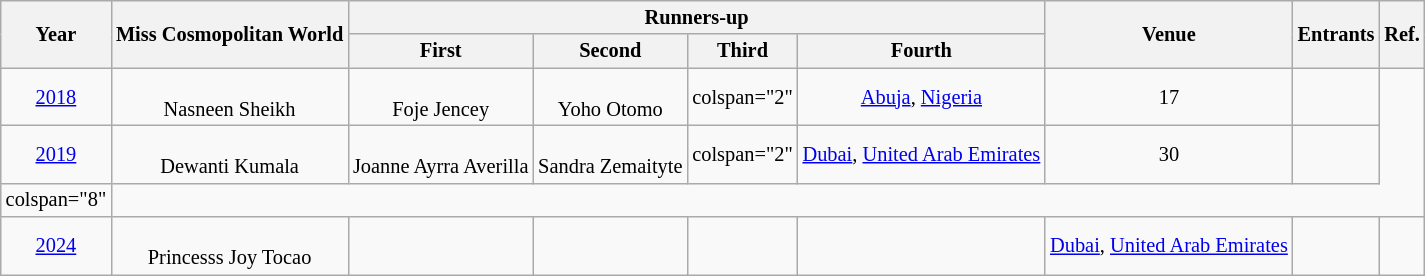<table class="wikitable sortable" style="font-size: 85%; text-align:center">
<tr>
<th rowspan="2">Year</th>
<th rowspan="2">Miss Cosmopolitan World</th>
<th colspan="4">Runners-up</th>
<th rowspan="2">Venue</th>
<th rowspan="2">Entrants</th>
<th rowspan="2">Ref.</th>
</tr>
<tr>
<th>First</th>
<th>Second</th>
<th>Third</th>
<th>Fourth</th>
</tr>
<tr>
<td><a href='#'>2018</a></td>
<td><br>Nasneen Sheikh</td>
<td><br>Foje Jencey</td>
<td><br>Yoho Otomo</td>
<td>colspan="2" </td>
<td><a href='#'>Abuja</a>, <a href='#'>Nigeria</a></td>
<td>17</td>
<td></td>
</tr>
<tr>
<td><a href='#'>2019</a></td>
<td><br>Dewanti Kumala</td>
<td><br>Joanne Ayrra Averilla</td>
<td><br>Sandra Zemaityte</td>
<td>colspan="2" </td>
<td><a href='#'>Dubai</a>, <a href='#'>United Arab Emirates</a></td>
<td>30</td>
<td></td>
</tr>
<tr>
<td>colspan="8" </td>
</tr>
<tr>
<td><a href='#'>2024</a></td>
<td><br>Princesss Joy Tocao</td>
<td><br></td>
<td><br></td>
<td><br></td>
<td><br></td>
<td><a href='#'>Dubai</a>, <a href='#'>United Arab Emirates</a></td>
<td></td>
<td></td>
</tr>
</table>
